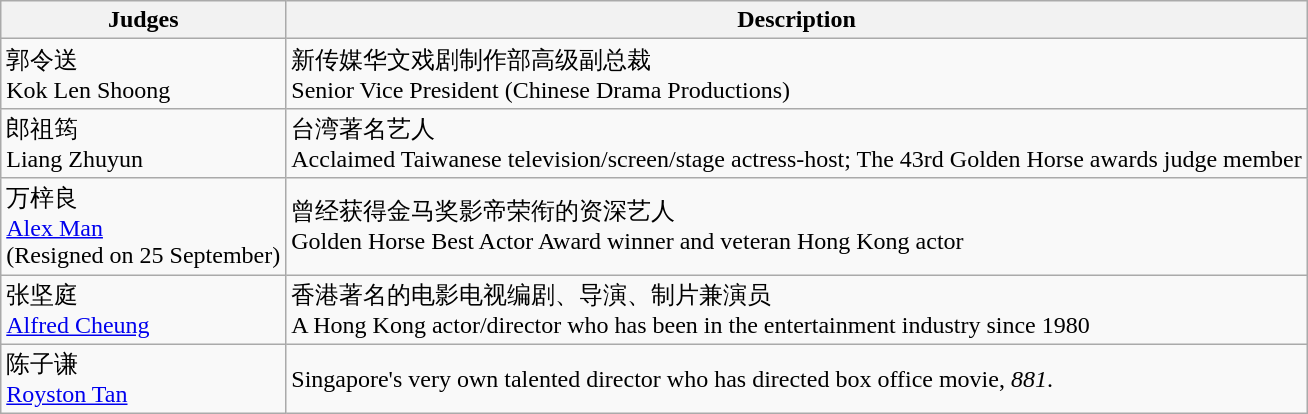<table class="wikitable">
<tr>
<th>Judges</th>
<th>Description</th>
</tr>
<tr>
<td>郭令送 <br>Kok Len Shoong</td>
<td>新传媒华文戏剧制作部高级副总裁<br> Senior Vice President (Chinese Drama Productions)</td>
</tr>
<tr>
<td>郎祖筠 <br>Liang Zhuyun</td>
<td>台湾著名艺人<br> Acclaimed Taiwanese television/screen/stage actress-host; The 43rd Golden Horse awards judge member</td>
</tr>
<tr>
<td>万梓良 <br><a href='#'>Alex Man</a><br>(Resigned on 25 September)</td>
<td>曾经获得金马奖影帝荣衔的资深艺人<br>Golden Horse Best Actor Award winner and veteran Hong Kong actor</td>
</tr>
<tr>
<td>张坚庭<br><a href='#'>Alfred Cheung</a></td>
<td>香港著名的电影电视编剧、导演、制片兼演员<br>A Hong Kong actor/director who has been in the entertainment industry since 1980</td>
</tr>
<tr>
<td>陈子谦<br><a href='#'>Royston Tan</a></td>
<td>Singapore's very own talented director who has directed box office movie, <em>881</em>.</td>
</tr>
</table>
